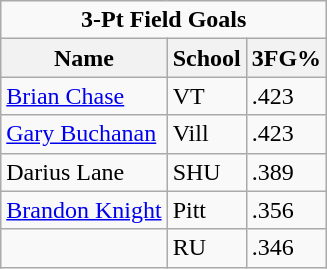<table class="wikitable">
<tr>
<td colspan=3 style="text-align:center;"><strong>3-Pt Field Goals</strong></td>
</tr>
<tr>
<th>Name</th>
<th>School</th>
<th>3FG%</th>
</tr>
<tr>
<td><a href='#'>Brian Chase</a></td>
<td>VT</td>
<td>.423</td>
</tr>
<tr>
<td><a href='#'>Gary Buchanan</a></td>
<td>Vill</td>
<td>.423</td>
</tr>
<tr>
<td>Darius Lane</td>
<td>SHU</td>
<td>.389</td>
</tr>
<tr>
<td><a href='#'>Brandon Knight</a></td>
<td>Pitt</td>
<td>.356</td>
</tr>
<tr>
<td></td>
<td>RU</td>
<td>.346</td>
</tr>
</table>
